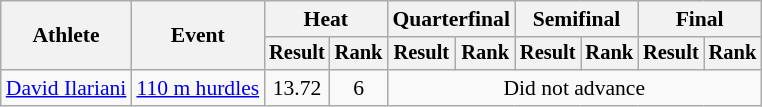<table class=wikitable style="font-size:90%">
<tr>
<th rowspan="2">Athlete</th>
<th rowspan="2">Event</th>
<th colspan="2">Heat</th>
<th colspan="2">Quarterfinal</th>
<th colspan="2">Semifinal</th>
<th colspan="2">Final</th>
</tr>
<tr style="font-size:95%">
<th>Result</th>
<th>Rank</th>
<th>Result</th>
<th>Rank</th>
<th>Result</th>
<th>Rank</th>
<th>Result</th>
<th>Rank</th>
</tr>
<tr align=center>
<td align=left><a href='#'>David Ilariani</a></td>
<td align=left><a href='#'>110 m hurdles</a></td>
<td>13.72</td>
<td>6</td>
<td colspan=6>Did not advance</td>
</tr>
</table>
